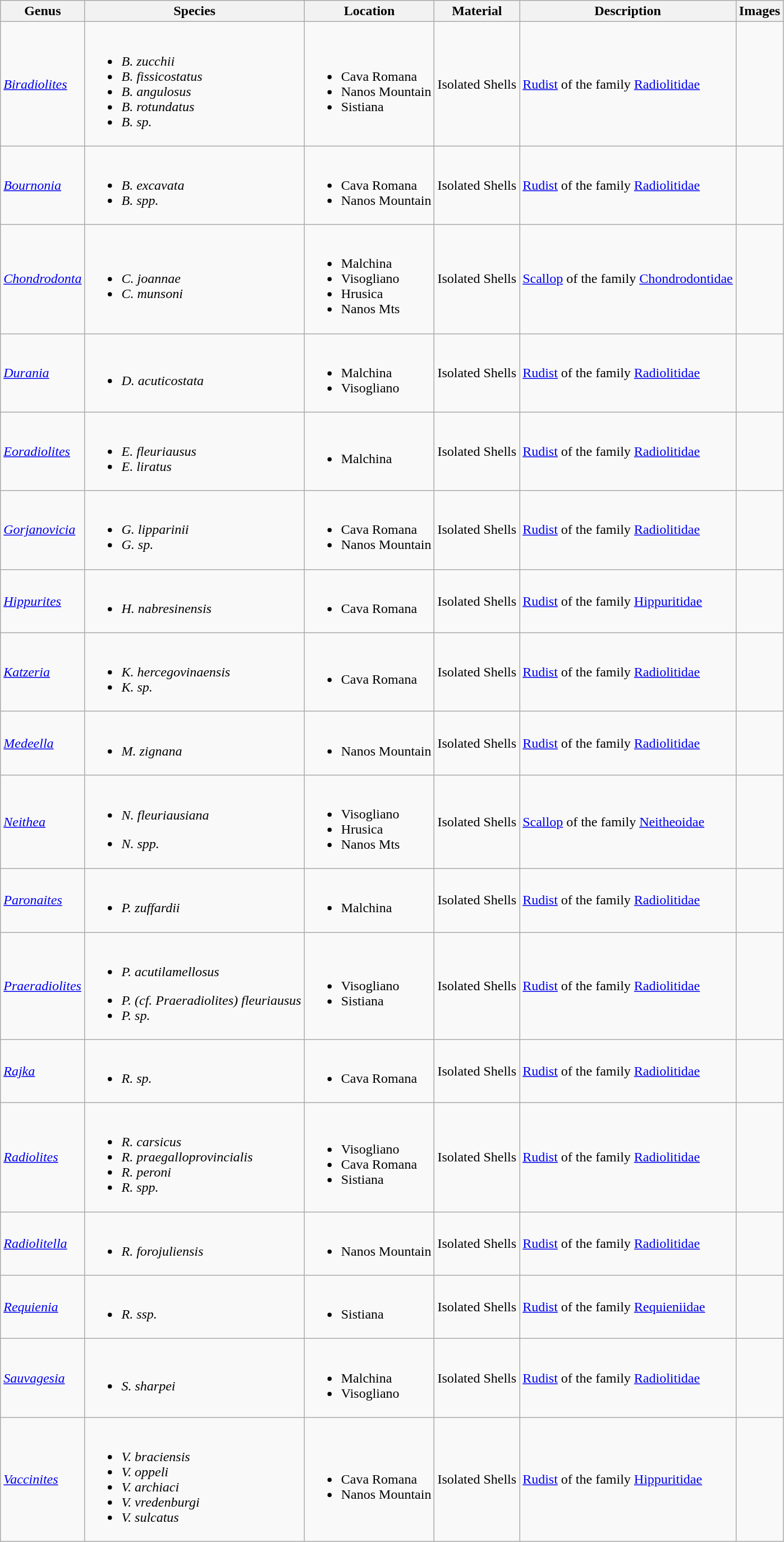<table class="wikitable">
<tr>
<th>Genus</th>
<th>Species</th>
<th>Location</th>
<th>Material</th>
<th>Description</th>
<th>Images</th>
</tr>
<tr>
<td><em><a href='#'>Biradiolites</a></em></td>
<td><br><ul><li><em>B. zucchii</em></li><li><em>B. fissicostatus</em></li><li><em>B. angulosus</em></li><li><em>B. rotundatus</em></li><li><em>B. sp.</em></li></ul></td>
<td><br><ul><li>Cava Romana</li><li>Nanos Mountain</li><li>Sistiana</li></ul></td>
<td>Isolated Shells</td>
<td><a href='#'>Rudist</a> of the family <a href='#'>Radiolitidae</a></td>
<td></td>
</tr>
<tr>
<td><em><a href='#'>Bournonia</a></em></td>
<td><br><ul><li><em>B. excavata</em></li><li><em>B. spp.</em></li></ul></td>
<td><br><ul><li>Cava Romana</li><li>Nanos Mountain</li></ul></td>
<td>Isolated Shells</td>
<td><a href='#'>Rudist</a> of the family <a href='#'>Radiolitidae</a></td>
<td></td>
</tr>
<tr>
<td><em><a href='#'>Chondrodonta</a></em></td>
<td><br><ul><li><em>C. joannae</em></li><li><em>C. munsoni</em></li></ul></td>
<td><br><ul><li>Malchina</li><li>Visogliano</li><li>Hrusica</li><li>Nanos Mts</li></ul></td>
<td>Isolated Shells</td>
<td><a href='#'>Scallop</a> of the family <a href='#'>Chondrodontidae</a></td>
<td></td>
</tr>
<tr>
<td><em><a href='#'>Durania</a></em></td>
<td><br><ul><li><em>D. acuticostata</em></li></ul></td>
<td><br><ul><li>Malchina</li><li>Visogliano</li></ul></td>
<td>Isolated Shells</td>
<td><a href='#'>Rudist</a> of the family <a href='#'>Radiolitidae</a></td>
<td></td>
</tr>
<tr>
<td><em><a href='#'>Eoradiolites</a></em></td>
<td><br><ul><li><em>E. fleuriausus</em></li><li><em>E. liratus</em></li></ul></td>
<td><br><ul><li>Malchina</li></ul></td>
<td>Isolated Shells</td>
<td><a href='#'>Rudist</a> of the family <a href='#'>Radiolitidae</a></td>
<td></td>
</tr>
<tr>
<td><em><a href='#'>Gorjanovicia</a></em></td>
<td><br><ul><li><em>G. lipparinii</em></li><li><em>G. sp.</em></li></ul></td>
<td><br><ul><li>Cava Romana</li><li>Nanos Mountain</li></ul></td>
<td>Isolated Shells</td>
<td><a href='#'>Rudist</a> of the family <a href='#'>Radiolitidae</a></td>
<td></td>
</tr>
<tr>
<td><em><a href='#'>Hippurites</a></em></td>
<td><br><ul><li><em>H. nabresinensis</em></li></ul></td>
<td><br><ul><li>Cava Romana</li></ul></td>
<td>Isolated Shells</td>
<td><a href='#'>Rudist</a> of the family <a href='#'>Hippuritidae</a></td>
<td></td>
</tr>
<tr>
<td><em><a href='#'>Katzeria</a></em></td>
<td><br><ul><li><em>K. hercegovinaensis</em></li><li><em>K. sp.</em></li></ul></td>
<td><br><ul><li>Cava Romana</li></ul></td>
<td>Isolated Shells</td>
<td><a href='#'>Rudist</a> of the family <a href='#'>Radiolitidae</a></td>
<td></td>
</tr>
<tr>
<td><em><a href='#'>Medeella</a></em></td>
<td><br><ul><li><em>M. zignana</em></li></ul></td>
<td><br><ul><li>Nanos Mountain</li></ul></td>
<td>Isolated Shells</td>
<td><a href='#'>Rudist</a> of the family <a href='#'>Radiolitidae</a></td>
<td></td>
</tr>
<tr>
<td><em><a href='#'>Neithea</a></em></td>
<td><br><ul><li><em>N. fleuriausiana</em></li></ul><ul><li><em>N. spp.</em></li></ul></td>
<td><br><ul><li>Visogliano</li><li>Hrusica</li><li>Nanos Mts</li></ul></td>
<td>Isolated Shells</td>
<td><a href='#'>Scallop</a>  of the family <a href='#'>Neitheoidae</a></td>
<td></td>
</tr>
<tr>
<td><em><a href='#'>Paronaites</a></em></td>
<td><br><ul><li><em>P. zuffardii</em></li></ul></td>
<td><br><ul><li>Malchina</li></ul></td>
<td>Isolated Shells</td>
<td><a href='#'>Rudist</a> of the family <a href='#'>Radiolitidae</a></td>
<td></td>
</tr>
<tr>
<td><em><a href='#'>Praeradiolites</a></em></td>
<td><br><ul><li><em>P. acutilamellosus</em></li></ul><ul><li><em>P. (cf. Praeradiolites) fleuriausus</em></li><li><em>P. sp.</em></li></ul></td>
<td><br><ul><li>Visogliano</li><li>Sistiana</li></ul></td>
<td>Isolated Shells</td>
<td><a href='#'>Rudist</a> of the family <a href='#'>Radiolitidae</a></td>
<td></td>
</tr>
<tr>
<td><em><a href='#'>Rajka</a></em></td>
<td><br><ul><li><em>R. sp.</em></li></ul></td>
<td><br><ul><li>Cava Romana</li></ul></td>
<td>Isolated Shells</td>
<td><a href='#'>Rudist</a> of the family <a href='#'>Radiolitidae</a></td>
<td></td>
</tr>
<tr>
<td><em><a href='#'>Radiolites</a></em></td>
<td><br><ul><li><em>R. carsicus</em></li><li><em>R. praegalloprovincialis</em></li><li><em>R. peroni</em></li><li><em>R. spp.</em></li></ul></td>
<td><br><ul><li>Visogliano</li><li>Cava Romana</li><li>Sistiana</li></ul></td>
<td>Isolated Shells</td>
<td><a href='#'>Rudist</a> of the family <a href='#'>Radiolitidae</a></td>
<td></td>
</tr>
<tr>
<td><em><a href='#'>Radiolitella</a></em></td>
<td><br><ul><li><em>R. forojuliensis</em></li></ul></td>
<td><br><ul><li>Nanos Mountain</li></ul></td>
<td>Isolated Shells</td>
<td><a href='#'>Rudist</a> of the family <a href='#'>Radiolitidae</a></td>
<td></td>
</tr>
<tr>
<td><a href='#'><em>Requienia</em></a></td>
<td><br><ul><li><em>R. ssp.</em></li></ul></td>
<td><br><ul><li>Sistiana</li></ul></td>
<td>Isolated Shells</td>
<td><a href='#'>Rudist</a> of the family <a href='#'>Requieniidae</a></td>
<td></td>
</tr>
<tr>
<td><em><a href='#'>Sauvagesia</a></em></td>
<td><br><ul><li><em>S. sharpei</em></li></ul></td>
<td><br><ul><li>Malchina</li><li>Visogliano</li></ul></td>
<td>Isolated Shells</td>
<td><a href='#'>Rudist</a> of the family <a href='#'>Radiolitidae</a></td>
<td></td>
</tr>
<tr>
<td><em><a href='#'>Vaccinites</a></em></td>
<td><br><ul><li><em>V. braciensis</em></li><li><em>V. oppeli</em></li><li><em>V. archiaci</em></li><li><em>V. vredenburgi</em></li><li><em>V. sulcatus</em></li></ul></td>
<td><br><ul><li>Cava Romana</li><li>Nanos Mountain</li></ul></td>
<td>Isolated Shells</td>
<td><a href='#'>Rudist</a> of the family <a href='#'>Hippuritidae</a></td>
<td></td>
</tr>
</table>
